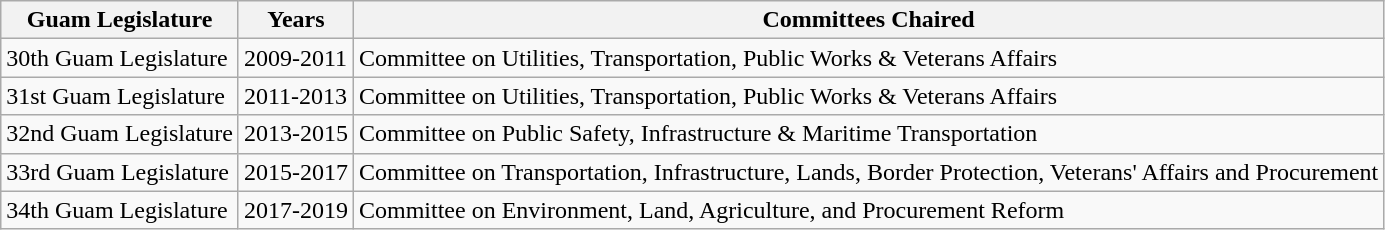<table class="wikitable sortable" id="committees">
<tr style="vertical-align:bottom;">
<th>Guam Legislature</th>
<th>Years</th>
<th>Committees Chaired</th>
</tr>
<tr>
<td>30th Guam Legislature</td>
<td>2009-2011</td>
<td>Committee on Utilities, Transportation, Public Works & Veterans Affairs</td>
</tr>
<tr>
<td>31st Guam Legislature</td>
<td>2011-2013</td>
<td>Committee on Utilities, Transportation, Public Works & Veterans Affairs</td>
</tr>
<tr>
<td>32nd Guam Legislature</td>
<td>2013-2015</td>
<td>Committee on Public Safety, Infrastructure & Maritime Transportation</td>
</tr>
<tr>
<td>33rd Guam Legislature</td>
<td>2015-2017</td>
<td>Committee on Transportation, Infrastructure, Lands, Border Protection, Veterans' Affairs and Procurement</td>
</tr>
<tr>
<td>34th Guam Legislature</td>
<td>2017-2019</td>
<td>Committee on Environment, Land, Agriculture, and Procurement Reform</td>
</tr>
</table>
